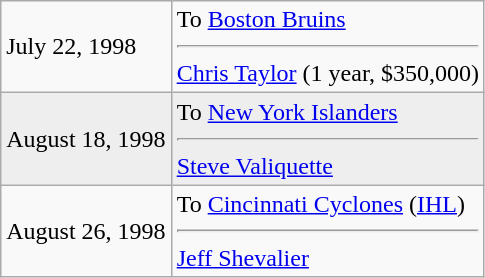<table class="wikitable">
<tr>
<td>July 22, 1998</td>
<td valign="top">To <a href='#'>Boston Bruins</a><hr><a href='#'>Chris Taylor</a> (1 year, $350,000)</td>
</tr>
<tr style="background:#eee;">
<td>August 18, 1998</td>
<td valign="top">To <a href='#'>New York Islanders</a><hr><a href='#'>Steve Valiquette</a></td>
</tr>
<tr>
<td>August 26, 1998</td>
<td valign="top">To <a href='#'>Cincinnati Cyclones</a> (<a href='#'>IHL</a>)<hr><a href='#'>Jeff Shevalier</a></td>
</tr>
</table>
